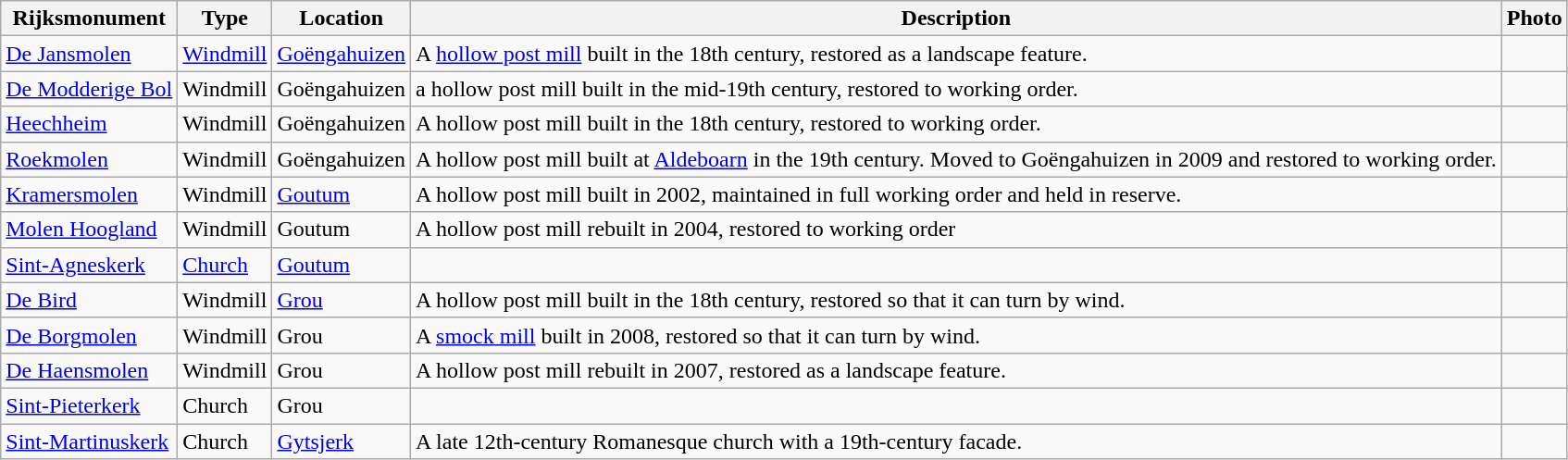<table class="wikitable">
<tr>
<th>Rijksmonument</th>
<th>Type</th>
<th>Location</th>
<th>Description</th>
<th>Photo</th>
</tr>
<tr>
<td><a href='#'>De Jansmolen</a><br></td>
<td><a href='#'>Windmill</a></td>
<td><a href='#'>Goëngahuizen</a></td>
<td>A <a href='#'>hollow post mill</a> built in the 18th century, restored as a landscape feature.</td>
<td></td>
</tr>
<tr>
<td><a href='#'>De Modderige Bol</a><br></td>
<td>Windmill</td>
<td>Goëngahuizen</td>
<td>a hollow post mill built in the mid-19th century, restored to working order.</td>
<td></td>
</tr>
<tr>
<td><a href='#'>Heechheim</a><br></td>
<td>Windmill</td>
<td>Goëngahuizen</td>
<td>A hollow post mill built in the 18th century, restored to working order.</td>
<td></td>
</tr>
<tr>
<td><a href='#'>Roekmolen</a><br></td>
<td>Windmill</td>
<td>Goëngahuizen</td>
<td>A hollow post mill built at <a href='#'>Aldeboarn</a> in the 19th century. Moved to Goëngahuizen in 2009 and restored to working order.</td>
<td></td>
</tr>
<tr>
<td><a href='#'>Kramersmolen</a><br></td>
<td>Windmill</td>
<td><a href='#'>Goutum</a></td>
<td>A hollow post mill built in 2002, maintained in full working order and held in reserve.</td>
<td></td>
</tr>
<tr>
<td><a href='#'>Molen Hoogland</a><br></td>
<td>Windmill</td>
<td>Goutum</td>
<td>A hollow post mill rebuilt in 2004, restored to working order</td>
<td></td>
</tr>
<tr>
<td><a href='#'>Sint-Agneskerk</a><br></td>
<td><a href='#'>Church</a></td>
<td><a href='#'>Goutum</a></td>
<td></td>
<td></td>
</tr>
<tr>
<td><a href='#'>De Bird</a><br></td>
<td>Windmill</td>
<td><a href='#'>Grou</a></td>
<td>A hollow post mill built in the 18th century, restored so that it can turn by wind.</td>
<td></td>
</tr>
<tr>
<td><a href='#'>De Borgmolen</a><br></td>
<td>Windmill</td>
<td>Grou</td>
<td>A <a href='#'>smock mill</a> built in 2008, restored so that it can turn by wind.</td>
<td></td>
</tr>
<tr>
<td><a href='#'>De Haensmolen</a><br></td>
<td>Windmill</td>
<td>Grou</td>
<td>A hollow post mill rebuilt in 2007, restored as a landscape feature.</td>
<td></td>
</tr>
<tr>
<td><a href='#'>Sint-Pieterkerk</a><br></td>
<td>Church</td>
<td>Grou</td>
<td></td>
<td></td>
</tr>
<tr>
<td><a href='#'>Sint-Martinuskerk</a><br></td>
<td>Church</td>
<td><a href='#'>Gytsjerk</a></td>
<td>A late 12th-century Romanesque church with a 19th-century facade.</td>
<td></td>
</tr>
</table>
